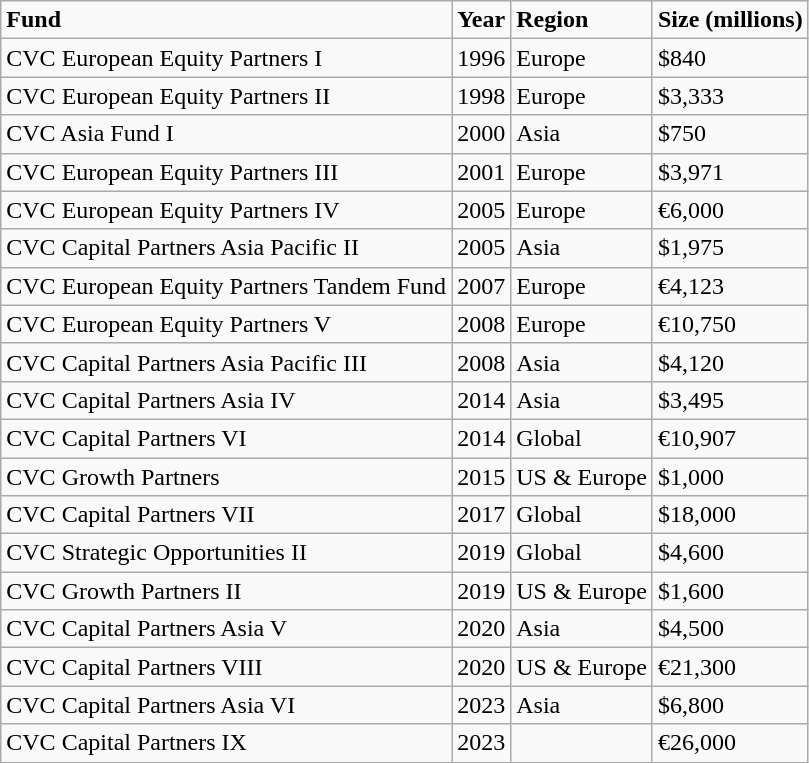<table class = "wikitable sortable">
<tr>
<td><strong>Fund</strong></td>
<td><strong>Year</strong></td>
<td><strong>Region</strong></td>
<td><strong>Size (millions)</strong></td>
</tr>
<tr>
<td>CVC European Equity Partners I</td>
<td>1996</td>
<td>Europe</td>
<td>$840</td>
</tr>
<tr>
<td>CVC European Equity Partners II</td>
<td>1998</td>
<td>Europe</td>
<td>$3,333</td>
</tr>
<tr>
<td>CVC Asia Fund I</td>
<td>2000</td>
<td>Asia</td>
<td>$750</td>
</tr>
<tr>
<td>CVC European Equity Partners III</td>
<td>2001</td>
<td>Europe</td>
<td>$3,971</td>
</tr>
<tr>
<td>CVC European Equity Partners IV</td>
<td>2005</td>
<td>Europe</td>
<td>€6,000</td>
</tr>
<tr>
<td>CVC Capital Partners Asia Pacific II</td>
<td>2005</td>
<td>Asia</td>
<td>$1,975</td>
</tr>
<tr>
<td>CVC European Equity Partners Tandem Fund</td>
<td>2007</td>
<td>Europe</td>
<td>€4,123</td>
</tr>
<tr>
<td>CVC European Equity Partners V</td>
<td>2008</td>
<td>Europe</td>
<td>€10,750</td>
</tr>
<tr>
<td>CVC Capital Partners Asia Pacific III</td>
<td>2008</td>
<td>Asia</td>
<td>$4,120</td>
</tr>
<tr>
<td>CVC Capital Partners Asia IV</td>
<td>2014</td>
<td>Asia</td>
<td>$3,495</td>
</tr>
<tr>
<td>CVC Capital Partners VI</td>
<td>2014</td>
<td>Global</td>
<td>€10,907</td>
</tr>
<tr>
<td>CVC Growth Partners</td>
<td>2015</td>
<td>US & Europe</td>
<td>$1,000</td>
</tr>
<tr>
<td>CVC Capital Partners VII</td>
<td>2017</td>
<td>Global</td>
<td>$18,000</td>
</tr>
<tr>
<td>CVC Strategic Opportunities II</td>
<td>2019</td>
<td>Global</td>
<td>$4,600</td>
</tr>
<tr>
<td>CVC Growth Partners II</td>
<td>2019</td>
<td>US & Europe</td>
<td>$1,600</td>
</tr>
<tr>
<td>CVC Capital Partners Asia V</td>
<td>2020</td>
<td>Asia</td>
<td>$4,500</td>
</tr>
<tr>
<td>CVC Capital Partners VIII </td>
<td>2020</td>
<td>US & Europe</td>
<td>€21,300</td>
</tr>
<tr>
<td>CVC Capital Partners Asia VI</td>
<td>2023</td>
<td>Asia</td>
<td>$6,800</td>
</tr>
<tr>
<td>CVC Capital Partners IX</td>
<td>2023</td>
<td></td>
<td>€26,000</td>
</tr>
</table>
